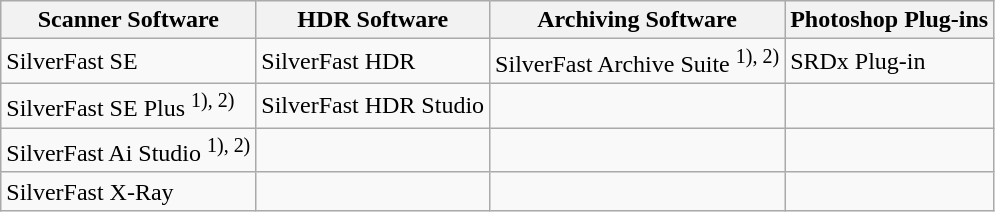<table class="wikitable">
<tr class="hintergrundfarbe5">
<th>Scanner Software</th>
<th>HDR Software</th>
<th>Archiving Software</th>
<th>Photoshop Plug-ins</th>
</tr>
<tr>
<td>SilverFast SE</td>
<td>SilverFast HDR</td>
<td>SilverFast Archive Suite <sup>1), 2)</sup></td>
<td>SRDx Plug-in</td>
</tr>
<tr>
<td>SilverFast SE Plus <sup>1), 2)</sup></td>
<td>SilverFast HDR Studio</td>
<td></td>
<td></td>
</tr>
<tr>
<td>SilverFast Ai Studio <sup>1), 2)</sup></td>
<td></td>
<td></td>
<td></td>
</tr>
<tr>
<td>SilverFast X-Ray</td>
<td></td>
<td></td>
<td></td>
</tr>
</table>
